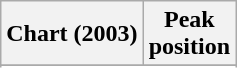<table class="wikitable sortable plainrowheaders" style="text-align:center">
<tr>
<th scope="col">Chart (2003)</th>
<th scope="col">Peak<br>position</th>
</tr>
<tr>
</tr>
<tr>
</tr>
<tr>
</tr>
</table>
